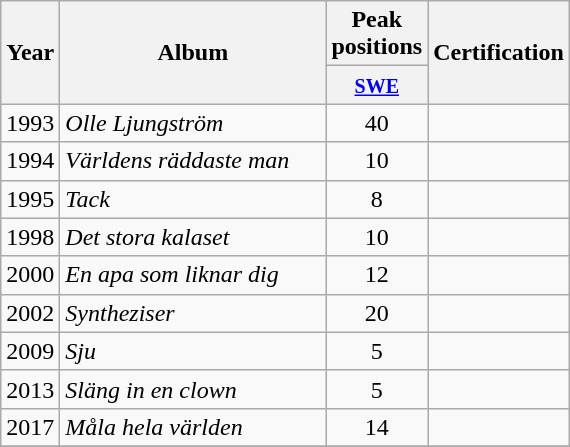<table class="wikitable">
<tr>
<th align="center" rowspan="2" width="10">Year</th>
<th align="center" rowspan="2" width="170">Album</th>
<th align="center" colspan="1" width="30">Peak positions</th>
<th align="center" rowspan="2" width="60">Certification</th>
</tr>
<tr>
<th width="20"><small><a href='#'>SWE</a></small><br></th>
</tr>
<tr>
<td align="center" rowspan="1">1993</td>
<td><em>Olle Ljungström</em></td>
<td align="center">40</td>
<td align="center"></td>
</tr>
<tr>
<td align="center" rowspan="1">1994</td>
<td><em>Världens räddaste man</em></td>
<td align="center">10</td>
<td align="center"></td>
</tr>
<tr>
<td align="center" rowspan="1">1995</td>
<td><em>Tack</em></td>
<td align="center">8</td>
<td align="center"></td>
</tr>
<tr>
<td align="center" rowspan="1">1998</td>
<td><em>Det stora kalaset</em></td>
<td align="center">10</td>
<td align="center"></td>
</tr>
<tr>
<td align="center" rowspan="1">2000</td>
<td><em>En apa som liknar dig</em></td>
<td align="center">12</td>
<td align="center"></td>
</tr>
<tr>
<td align="center" rowspan="1">2002</td>
<td><em>Syntheziser</em></td>
<td align="center">20</td>
<td align="center"></td>
</tr>
<tr>
<td align="center" rowspan="1">2009</td>
<td><em>Sju</em></td>
<td align="center">5</td>
<td align="center"></td>
</tr>
<tr>
<td align="center" rowspan="1">2013</td>
<td><em>Släng in en clown</em></td>
<td align="center">5</td>
<td align="center"></td>
</tr>
<tr>
<td align="center" rowspan="1">2017</td>
<td><em>Måla hela världen</em></td>
<td align="center">14</td>
<td align="center"></td>
</tr>
<tr>
</tr>
</table>
